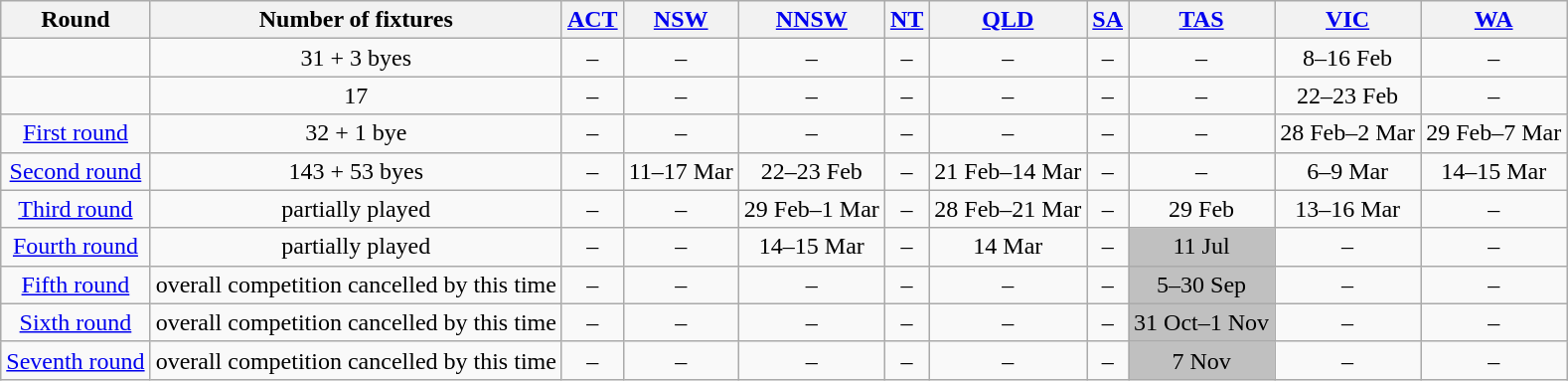<table class="wikitable" style="text-align:center">
<tr>
<th>Round</th>
<th>Number of fixtures</th>
<th><a href='#'>ACT</a></th>
<th><a href='#'>NSW</a></th>
<th><a href='#'>NNSW</a></th>
<th><a href='#'>NT</a></th>
<th><a href='#'>QLD</a></th>
<th><a href='#'>SA</a></th>
<th><a href='#'>TAS</a></th>
<th><a href='#'>VIC</a></th>
<th><a href='#'>WA</a></th>
</tr>
<tr>
<td></td>
<td>31 + 3 byes</td>
<td>–</td>
<td>–</td>
<td>–</td>
<td>–</td>
<td>–</td>
<td>–</td>
<td>–</td>
<td>8–16 Feb</td>
<td>–</td>
</tr>
<tr>
<td></td>
<td>17</td>
<td>–</td>
<td>–</td>
<td>–</td>
<td>–</td>
<td>–</td>
<td>–</td>
<td>–</td>
<td>22–23 Feb</td>
<td>–</td>
</tr>
<tr>
<td><a href='#'>First round</a></td>
<td>32 + 1 bye</td>
<td>–</td>
<td>–</td>
<td>–</td>
<td>–</td>
<td>–</td>
<td>–</td>
<td>–</td>
<td>28 Feb–2 Mar</td>
<td>29 Feb–7 Mar</td>
</tr>
<tr>
<td><a href='#'>Second round</a></td>
<td>143 + 53 byes</td>
<td>–</td>
<td>11–17 Mar</td>
<td>22–23 Feb</td>
<td>–</td>
<td>21 Feb–14 Mar</td>
<td>–</td>
<td>–</td>
<td>6–9 Mar</td>
<td>14–15 Mar</td>
</tr>
<tr>
<td><a href='#'>Third round</a></td>
<td>partially played</td>
<td>–</td>
<td>–</td>
<td>29 Feb–1 Mar</td>
<td>–</td>
<td>28 Feb–21 Mar</td>
<td>–</td>
<td>29 Feb</td>
<td>13–16 Mar</td>
<td>–</td>
</tr>
<tr>
<td><a href='#'>Fourth round</a></td>
<td>partially played</td>
<td>–</td>
<td>–</td>
<td>14–15 Mar</td>
<td>–</td>
<td>14 Mar</td>
<td>–</td>
<td style="background:silver;">11 Jul</td>
<td>–</td>
<td>–</td>
</tr>
<tr>
<td><a href='#'>Fifth round</a></td>
<td>overall competition cancelled by this time</td>
<td>–</td>
<td>–</td>
<td>–</td>
<td>–</td>
<td>–</td>
<td>–</td>
<td style="background:silver;">5–30 Sep</td>
<td>–</td>
<td>–</td>
</tr>
<tr>
<td><a href='#'>Sixth round</a></td>
<td>overall competition cancelled by this time</td>
<td>–</td>
<td>–</td>
<td>–</td>
<td>–</td>
<td>–</td>
<td>–</td>
<td style="background:silver;">31 Oct–1 Nov</td>
<td>–</td>
<td>–</td>
</tr>
<tr>
<td><a href='#'>Seventh round</a></td>
<td>overall competition cancelled by this time</td>
<td>–</td>
<td>–</td>
<td>–</td>
<td>–</td>
<td>–</td>
<td>–</td>
<td style="background:silver;">7 Nov</td>
<td>–</td>
<td>–</td>
</tr>
</table>
